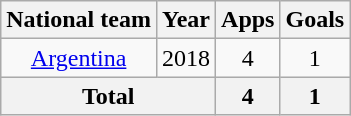<table class="wikitable" style="text-align:center">
<tr>
<th>National team</th>
<th>Year</th>
<th>Apps</th>
<th>Goals</th>
</tr>
<tr>
<td><a href='#'>Argentina</a></td>
<td>2018</td>
<td>4</td>
<td>1</td>
</tr>
<tr>
<th colspan="2">Total</th>
<th>4</th>
<th>1</th>
</tr>
</table>
